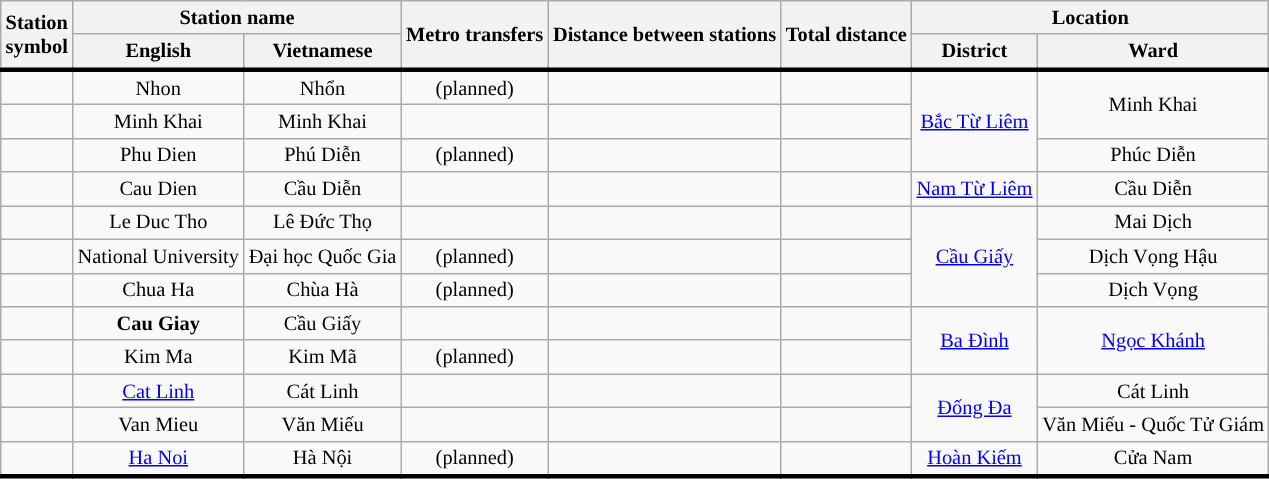<table class="wikitable" style="font-size: 85%; text-align: center;">
<tr>
<th rowspan="2">Station<br>symbol</th>
<th colspan="2">Station name</th>
<th rowspan="2">Metro transfers</th>
<th rowspan="2"><strong>Distance between stations</strong></th>
<th rowspan="2"><strong>Total distance</strong></th>
<th colspan="2">Location</th>
</tr>
<tr style="border-bottom:solid 0.25em ">
<th>English</th>
<th>Vietnamese</th>
<th>District</th>
<th>Ward</th>
</tr>
<tr>
<td></td>
<td>Nhon</td>
<td>Nhổn</td>
<td> (planned)</td>
<td></td>
<td></td>
<td rowspan="3"><a href='#'>Bắc Từ Liêm</a></td>
<td rowspan="2">Minh Khai</td>
</tr>
<tr>
<td></td>
<td>Minh Khai</td>
<td>Minh Khai</td>
<td></td>
<td></td>
<td></td>
</tr>
<tr>
<td></td>
<td>Phu Dien</td>
<td>Phú Diễn</td>
<td>  (planned)</td>
<td></td>
<td></td>
<td>Phúc Diễn</td>
</tr>
<tr>
<td></td>
<td>Cau Dien</td>
<td>Cầu Diễn</td>
<td></td>
<td></td>
<td></td>
<td><a href='#'>Nam Từ Liêm</a></td>
<td>Cầu Diễn</td>
</tr>
<tr>
<td></td>
<td>Le Duc Tho</td>
<td>Lê Đức Thọ</td>
<td></td>
<td></td>
<td></td>
<td rowspan="3"><a href='#'>Cầu Giấy</a></td>
<td>Mai Dịch</td>
</tr>
<tr>
<td></td>
<td>National University</td>
<td>Đại học Quốc Gia</td>
<td> (planned)</td>
<td></td>
<td></td>
<td>Dịch Vọng Hậu</td>
</tr>
<tr>
<td></td>
<td>Chua Ha</td>
<td>Chùa Hà</td>
<td> (planned)</td>
<td></td>
<td></td>
<td>Dịch Vọng</td>
</tr>
<tr>
<td></td>
<td><strong>Cau Giay</strong></td>
<td>Cầu Giấy</td>
<td></td>
<td></td>
<td></td>
<td rowspan="2"><a href='#'>Ba Đình</a></td>
<td rowspan="2"><a href='#'>Ngọc Khánh</a></td>
</tr>
<tr>
<td></td>
<td>Kim Ma</td>
<td>Kim Mã</td>
<td> (planned)</td>
<td></td>
<td></td>
</tr>
<tr>
<td></td>
<td><a href='#'>Cat Linh</a></td>
<td>Cát Linh</td>
<td></td>
<td></td>
<td></td>
<td rowspan="2"><a href='#'>Đống Đa</a></td>
<td>Cát Linh</td>
</tr>
<tr>
<td></td>
<td>Van Mieu</td>
<td>Văn Miếu</td>
<td></td>
<td></td>
<td></td>
<td>Văn Miếu - Quốc Tử Giám</td>
</tr>
<tr style="border-bottom:solid 0.25em ">
<td></td>
<td><a href='#'>Ha Noi</a></td>
<td>Hà Nội</td>
<td> (planned)</td>
<td></td>
<td></td>
<td><a href='#'>Hoàn Kiếm</a></td>
<td>Cửa Nam</td>
</tr>
</table>
